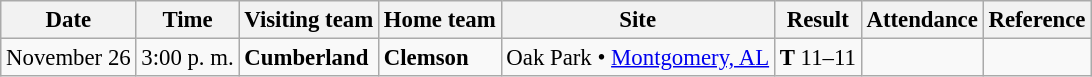<table class="wikitable" style="font-size:95%;">
<tr>
<th>Date</th>
<th>Time</th>
<th>Visiting team</th>
<th>Home team</th>
<th>Site</th>
<th>Result</th>
<th>Attendance</th>
<th class="unsortable">Reference</th>
</tr>
<tr bgcolor=>
<td>November 26</td>
<td>3:00 p. m.</td>
<td><strong>Cumberland</strong></td>
<td><strong>Clemson</strong></td>
<td>Oak Park • <a href='#'>Montgomery, AL</a></td>
<td><strong>T</strong> 11–11</td>
<td></td>
<td></td>
</tr>
</table>
